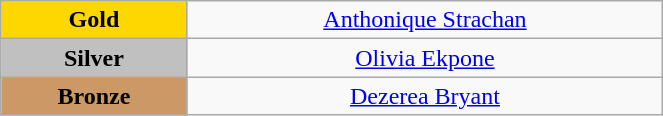<table class="wikitable" style=" text-align:center; " width="35%">
<tr>
<td style="background:gold"><strong>Gold</strong></td>
<td><a href='#'>Anthonique Strachan</a><br><small></small></td>
</tr>
<tr>
<td style="background:silver"><strong>Silver</strong></td>
<td><a href='#'>Olivia Ekpone</a><br><small></small></td>
</tr>
<tr>
<td style="background:#cc9966"><strong>Bronze</strong></td>
<td><a href='#'>Dezerea Bryant</a><br><small></small></td>
</tr>
</table>
